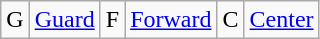<table class=wikitable>
<tr>
<td>G</td>
<td><a href='#'>Guard</a></td>
<td>F</td>
<td><a href='#'>Forward</a></td>
<td>C</td>
<td><a href='#'>Center</a></td>
</tr>
</table>
